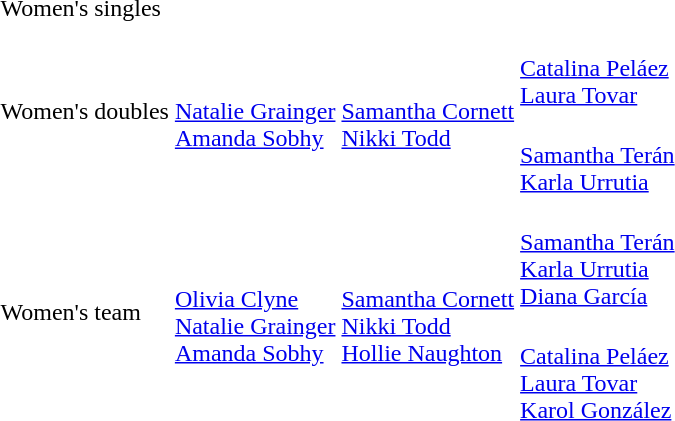<table>
<tr>
<td rowspan=2>Women's singles<br></td>
<td rowspan=2></td>
<td rowspan=2></td>
<td></td>
</tr>
<tr>
<td></td>
</tr>
<tr>
<td rowspan=2>Women's doubles<br></td>
<td rowspan=2><br><a href='#'>Natalie Grainger</a><br><a href='#'>Amanda Sobhy</a></td>
<td rowspan=2><br><a href='#'>Samantha Cornett</a><br><a href='#'>Nikki Todd</a></td>
<td><br><a href='#'>Catalina Peláez</a><br><a href='#'>Laura Tovar</a></td>
</tr>
<tr>
<td><br><a href='#'>Samantha Terán</a><br><a href='#'>Karla Urrutia</a></td>
</tr>
<tr>
<td rowspan=2>Women's team<br></td>
<td rowspan=2><br><a href='#'>Olivia Clyne</a><br><a href='#'>Natalie Grainger</a><br><a href='#'>Amanda Sobhy</a></td>
<td rowspan=2><br><a href='#'>Samantha Cornett</a><br><a href='#'>Nikki Todd</a><br><a href='#'>Hollie Naughton</a></td>
<td><br><a href='#'>Samantha Terán</a><br><a href='#'>Karla Urrutia</a><br><a href='#'>Diana García</a></td>
</tr>
<tr>
<td><br><a href='#'>Catalina Peláez</a><br><a href='#'>Laura Tovar</a><br><a href='#'>Karol González</a></td>
</tr>
</table>
